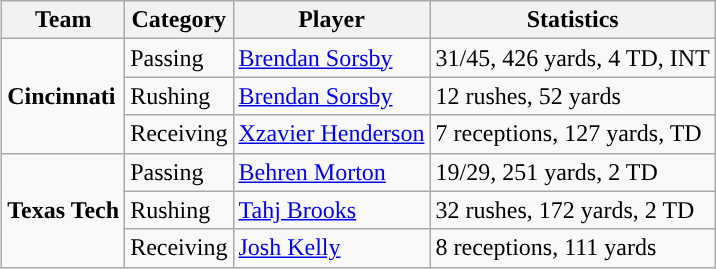<table class="wikitable" style="float: right;">
<tr>
<th>Team</th>
<th>Category</th>
<th>Player</th>
<th>Statistics</th>
</tr>
<tr>
<td rowspan=3><strong>Cincinnati</strong></td>
<td>Passing</td>
<td><a href='#'>Brendan Sorsby</a></td>
<td>31/45, 426 yards, 4 TD, INT</td>
</tr>
<tr>
<td>Rushing</td>
<td><a href='#'>Brendan Sorsby</a></td>
<td>12 rushes, 52 yards</td>
</tr>
<tr>
<td>Receiving</td>
<td><a href='#'>Xzavier Henderson</a></td>
<td>7 receptions, 127 yards, TD</td>
</tr>
<tr>
<td rowspan=3><strong>Texas Tech</strong></td>
<td>Passing</td>
<td><a href='#'>Behren Morton</a></td>
<td>19/29, 251 yards, 2 TD</td>
</tr>
<tr>
<td>Rushing</td>
<td><a href='#'>Tahj Brooks</a></td>
<td>32 rushes, 172 yards, 2 TD</td>
</tr>
<tr>
<td>Receiving</td>
<td><a href='#'>Josh Kelly</a></td>
<td>8 receptions, 111 yards</td>
</tr>
</table>
